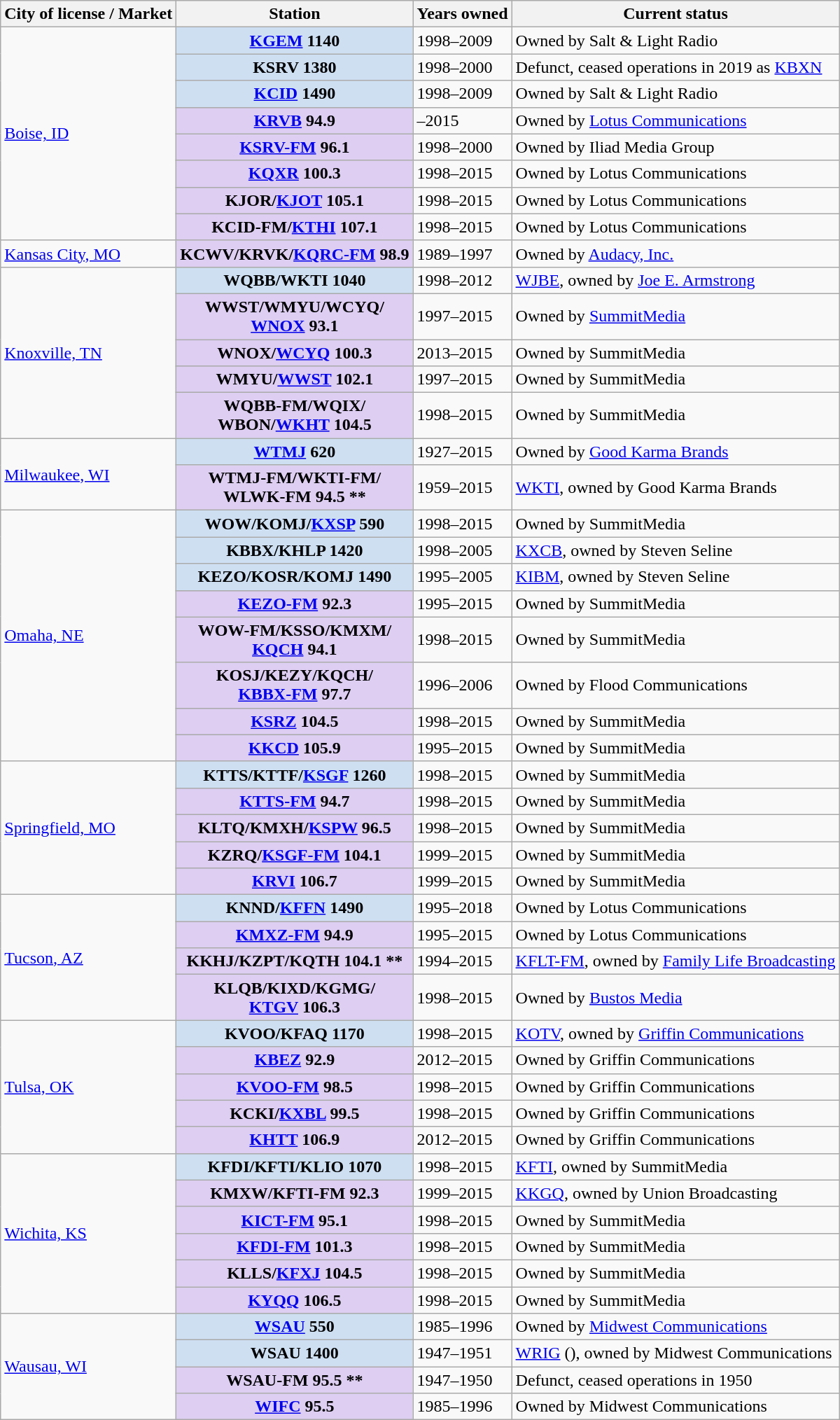<table class="wikitable">
<tr>
<th scope="col">City of license / Market</th>
<th scope="col">Station</th>
<th scope="col">Years owned</th>
<th scope="col">Current status</th>
</tr>
<tr>
<td rowspan="8"><a href='#'>Boise, ID</a></td>
<th style="background: #cedff2;"><a href='#'>KGEM</a> 1140</th>
<td>1998–2009</td>
<td>Owned by Salt & Light Radio</td>
</tr>
<tr>
<th style="background: #cedff2;">KSRV 1380</th>
<td>1998–2000</td>
<td>Defunct, ceased operations in 2019 as <a href='#'>KBXN</a></td>
</tr>
<tr>
<th style="background: #cedff2;"><a href='#'>KCID</a> 1490</th>
<td>1998–2009</td>
<td>Owned by Salt & Light Radio</td>
</tr>
<tr>
<th style="background: #ddcef2;"><a href='#'>KRVB</a> 94.9</th>
<td>–2015</td>
<td>Owned by <a href='#'>Lotus Communications</a></td>
</tr>
<tr>
<th style="background: #decff2;"><a href='#'>KSRV-FM</a> 96.1</th>
<td>1998–2000</td>
<td>Owned by Iliad Media Group</td>
</tr>
<tr>
<th style="background: #ddcef2;"><a href='#'>KQXR</a> 100.3</th>
<td>1998–2015</td>
<td>Owned by Lotus Communications</td>
</tr>
<tr>
<th style="background: #ddcef2;">KJOR/<a href='#'>KJOT</a> 105.1</th>
<td>1998–2015</td>
<td>Owned by Lotus Communications</td>
</tr>
<tr>
<th style="background: #ddcef2;">KCID-FM/<a href='#'>KTHI</a> 107.1</th>
<td>1998–2015</td>
<td>Owned by Lotus Communications</td>
</tr>
<tr>
<td><a href='#'>Kansas City, MO</a></td>
<th style="background: #ddcef2;">KCWV/KRVK/<a href='#'>KQRC-FM</a> 98.9</th>
<td>1989–1997</td>
<td>Owned by <a href='#'>Audacy, Inc.</a></td>
</tr>
<tr>
<td rowspan="5"><a href='#'>Knoxville, TN</a></td>
<th style="background: #cedff2;">WQBB/WKTI 1040</th>
<td>1998–2012</td>
<td><a href='#'>WJBE</a>, owned by <a href='#'>Joe E. Armstrong</a></td>
</tr>
<tr>
<th style="background: #ddcef2;">WWST/WMYU/WCYQ/<br><a href='#'>WNOX</a> 93.1</th>
<td>1997–2015</td>
<td>Owned by <a href='#'>SummitMedia</a></td>
</tr>
<tr>
<th style="background: #ddcef2;">WNOX/<a href='#'>WCYQ</a> 100.3</th>
<td>2013–2015</td>
<td>Owned by SummitMedia</td>
</tr>
<tr>
<th style="background: #ddcef2;">WMYU/<a href='#'>WWST</a> 102.1</th>
<td>1997–2015</td>
<td>Owned by SummitMedia</td>
</tr>
<tr>
<th style="background: #ddcef2;">WQBB-FM/WQIX/<br>WBON/<a href='#'>WKHT</a> 104.5</th>
<td>1998–2015</td>
<td>Owned by SummitMedia</td>
</tr>
<tr>
<td rowspan="2"><a href='#'>Milwaukee, WI</a></td>
<th style="background: #cedff2;"><a href='#'>WTMJ</a> 620</th>
<td>1927–2015</td>
<td>Owned by <a href='#'>Good Karma Brands</a></td>
</tr>
<tr>
<th style="background: #decff2;">WTMJ-FM/WKTI-FM/<br>WLWK-FM 94.5 **</th>
<td>1959–2015</td>
<td><a href='#'>WKTI</a>, owned by Good Karma Brands</td>
</tr>
<tr>
<td rowspan="8"><a href='#'>Omaha, NE</a></td>
<th style="background: #cedff2;">WOW/KOMJ/<a href='#'>KXSP</a> 590</th>
<td>1998–2015</td>
<td>Owned by SummitMedia</td>
</tr>
<tr>
<th style="background: #cedff2;">KBBX/KHLP 1420</th>
<td>1998–2005</td>
<td><a href='#'>KXCB</a>, owned by Steven Seline</td>
</tr>
<tr>
<th style="background: #cedff2;">KEZO/KOSR/KOMJ 1490</th>
<td>1995–2005</td>
<td><a href='#'>KIBM</a>, owned by Steven Seline</td>
</tr>
<tr>
<th style="background: #ddcef2;"><a href='#'>KEZO-FM</a> 92.3</th>
<td>1995–2015</td>
<td>Owned by SummitMedia</td>
</tr>
<tr>
<th style="background: #ddcef2;">WOW-FM/KSSO/KMXM/<br><a href='#'>KQCH</a> 94.1</th>
<td>1998–2015</td>
<td>Owned by SummitMedia</td>
</tr>
<tr>
<th style="background: #ddcef2;">KOSJ/KEZY/KQCH/<br><a href='#'>KBBX-FM</a> 97.7</th>
<td>1996–2006</td>
<td>Owned by Flood Communications</td>
</tr>
<tr>
<th style="background: #ddcef2;"><a href='#'>KSRZ</a> 104.5</th>
<td>1998–2015</td>
<td>Owned by SummitMedia</td>
</tr>
<tr>
<th style="background: #ddcef2;"><a href='#'>KKCD</a> 105.9</th>
<td>1995–2015</td>
<td>Owned by SummitMedia</td>
</tr>
<tr>
<td rowspan="5"><a href='#'>Springfield, MO</a></td>
<th style="background: #cedff2;">KTTS/KTTF/<a href='#'>KSGF</a> 1260</th>
<td>1998–2015</td>
<td>Owned by SummitMedia</td>
</tr>
<tr>
<th style="background: #ddcef2;"><a href='#'>KTTS-FM</a> 94.7</th>
<td>1998–2015</td>
<td>Owned by SummitMedia</td>
</tr>
<tr>
<th style="background: #ddcef2;">KLTQ/KMXH/<a href='#'>KSPW</a> 96.5</th>
<td>1998–2015</td>
<td>Owned by SummitMedia</td>
</tr>
<tr>
<th style="background: #ddcef2;">KZRQ/<a href='#'>KSGF-FM</a> 104.1</th>
<td>1999–2015</td>
<td>Owned by SummitMedia</td>
</tr>
<tr>
<th style="background: #ddcef2;"><a href='#'>KRVI</a> 106.7</th>
<td>1999–2015</td>
<td>Owned by SummitMedia</td>
</tr>
<tr>
<td rowspan="4"><a href='#'>Tucson, AZ</a></td>
<th style="background: #cedff2;">KNND/<a href='#'>KFFN</a> 1490</th>
<td>1995–2018</td>
<td>Owned by Lotus Communications</td>
</tr>
<tr>
<th style="background: #ddcef2;"><a href='#'>KMXZ-FM</a> 94.9</th>
<td>1995–2015</td>
<td>Owned by Lotus Communications</td>
</tr>
<tr>
<th style="background: #ddcef2;">KKHJ/KZPT/KQTH 104.1 **</th>
<td>1994–2015</td>
<td><a href='#'>KFLT-FM</a>, owned by <a href='#'>Family Life Broadcasting</a></td>
</tr>
<tr>
<th style="background: #ddcef2;">KLQB/KIXD/KGMG/<br><a href='#'>KTGV</a> 106.3</th>
<td>1998–2015</td>
<td>Owned by <a href='#'>Bustos Media</a></td>
</tr>
<tr>
<td rowspan="5"><a href='#'>Tulsa, OK</a></td>
<th style="background: #cedff2;">KVOO/KFAQ 1170</th>
<td>1998–2015</td>
<td><a href='#'>KOTV</a>, owned by <a href='#'>Griffin Communications</a></td>
</tr>
<tr>
<th style="background: #ddcef2;"><a href='#'>KBEZ</a> 92.9</th>
<td>2012–2015</td>
<td>Owned by Griffin Communications</td>
</tr>
<tr>
<th style="background: #ddcef2;"><a href='#'>KVOO-FM</a> 98.5</th>
<td>1998–2015</td>
<td>Owned by Griffin Communications</td>
</tr>
<tr>
<th style="background: #ddcef2;">KCKI/<a href='#'>KXBL</a> 99.5</th>
<td>1998–2015</td>
<td>Owned by Griffin Communications</td>
</tr>
<tr>
<th style="background: #ddcef2;"><a href='#'>KHTT</a> 106.9</th>
<td>2012–2015</td>
<td>Owned by Griffin Communications</td>
</tr>
<tr>
<td rowspan="6"><a href='#'>Wichita, KS</a></td>
<th style="background: #cedff2;">KFDI/KFTI/KLIO 1070</th>
<td>1998–2015</td>
<td><a href='#'>KFTI</a>, owned by SummitMedia</td>
</tr>
<tr>
<th style="background: #ddcef2;">KMXW/KFTI-FM 92.3</th>
<td>1999–2015</td>
<td><a href='#'>KKGQ</a>, owned by Union Broadcasting</td>
</tr>
<tr>
<th style="background: #ddcef2;"><a href='#'>KICT-FM</a> 95.1</th>
<td>1998–2015</td>
<td>Owned by SummitMedia</td>
</tr>
<tr>
<th style="background: #ddcef2;"><a href='#'>KFDI-FM</a> 101.3</th>
<td>1998–2015</td>
<td>Owned by SummitMedia</td>
</tr>
<tr>
<th style="background: #ddcef2;">KLLS/<a href='#'>KFXJ</a> 104.5</th>
<td>1998–2015</td>
<td>Owned by SummitMedia</td>
</tr>
<tr>
<th style="background: #ddcef2;"><a href='#'>KYQQ</a> 106.5</th>
<td>1998–2015</td>
<td>Owned by SummitMedia</td>
</tr>
<tr>
<td rowspan="4"><a href='#'>Wausau, WI</a></td>
<th style="background: #cedff2;"><a href='#'>WSAU</a> 550</th>
<td>1985–1996</td>
<td>Owned by <a href='#'>Midwest Communications</a></td>
</tr>
<tr>
<th style="background: #cedff2;">WSAU 1400</th>
<td>1947–1951</td>
<td><a href='#'>WRIG</a> (), owned by Midwest Communications</td>
</tr>
<tr>
<th style="background: #ddcef2;">WSAU-FM 95.5 **</th>
<td>1947–1950</td>
<td>Defunct, ceased operations in 1950</td>
</tr>
<tr>
<th style="background: #ddcef2;"><a href='#'>WIFC</a> 95.5</th>
<td>1985–1996</td>
<td>Owned by Midwest Communications</td>
</tr>
</table>
